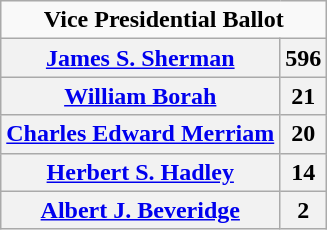<table class="wikitable" style="text-align:center">
<tr>
<td colspan="2"><strong>Vice Presidential Ballot</strong></td>
</tr>
<tr>
<th><a href='#'>James S. Sherman</a></th>
<th>596</th>
</tr>
<tr>
<th><a href='#'>William Borah</a></th>
<th>21</th>
</tr>
<tr>
<th><a href='#'>Charles Edward Merriam</a></th>
<th>20</th>
</tr>
<tr>
<th><a href='#'>Herbert S. Hadley</a></th>
<th>14</th>
</tr>
<tr>
<th><a href='#'>Albert J. Beveridge</a></th>
<th>2</th>
</tr>
</table>
